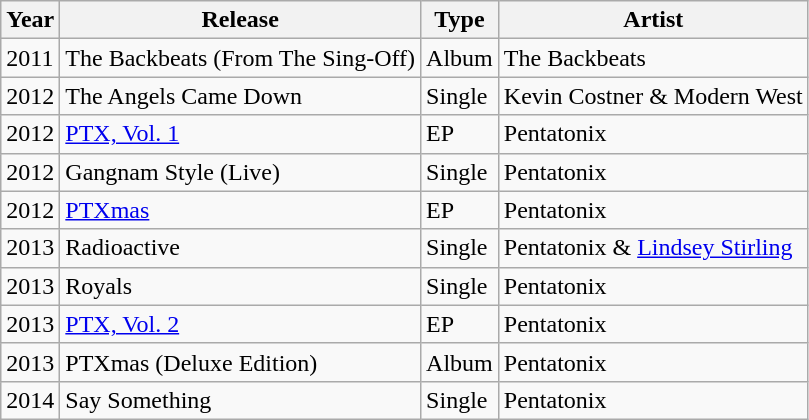<table class="wikitable sortable">
<tr>
<th>Year</th>
<th>Release</th>
<th>Type</th>
<th>Artist</th>
</tr>
<tr>
<td>2011</td>
<td>The Backbeats (From The Sing-Off) </td>
<td>Album</td>
<td>The Backbeats</td>
</tr>
<tr>
<td>2012</td>
<td>The Angels Came Down</td>
<td>Single</td>
<td>Kevin Costner & Modern West</td>
</tr>
<tr>
<td>2012</td>
<td><a href='#'>PTX, Vol. 1</a></td>
<td>EP</td>
<td>Pentatonix</td>
</tr>
<tr>
<td>2012</td>
<td>Gangnam Style (Live) </td>
<td>Single</td>
<td>Pentatonix</td>
</tr>
<tr>
<td>2012</td>
<td><a href='#'>PTXmas</a></td>
<td>EP</td>
<td>Pentatonix</td>
</tr>
<tr>
<td>2013</td>
<td>Radioactive</td>
<td>Single</td>
<td>Pentatonix & <a href='#'>Lindsey Stirling</a></td>
</tr>
<tr>
<td>2013</td>
<td>Royals</td>
<td>Single</td>
<td>Pentatonix</td>
</tr>
<tr>
<td>2013</td>
<td><a href='#'>PTX, Vol. 2</a></td>
<td>EP</td>
<td>Pentatonix</td>
</tr>
<tr>
<td>2013</td>
<td>PTXmas (Deluxe Edition)</td>
<td>Album</td>
<td>Pentatonix</td>
</tr>
<tr>
<td>2014</td>
<td>Say Something</td>
<td>Single</td>
<td>Pentatonix</td>
</tr>
</table>
